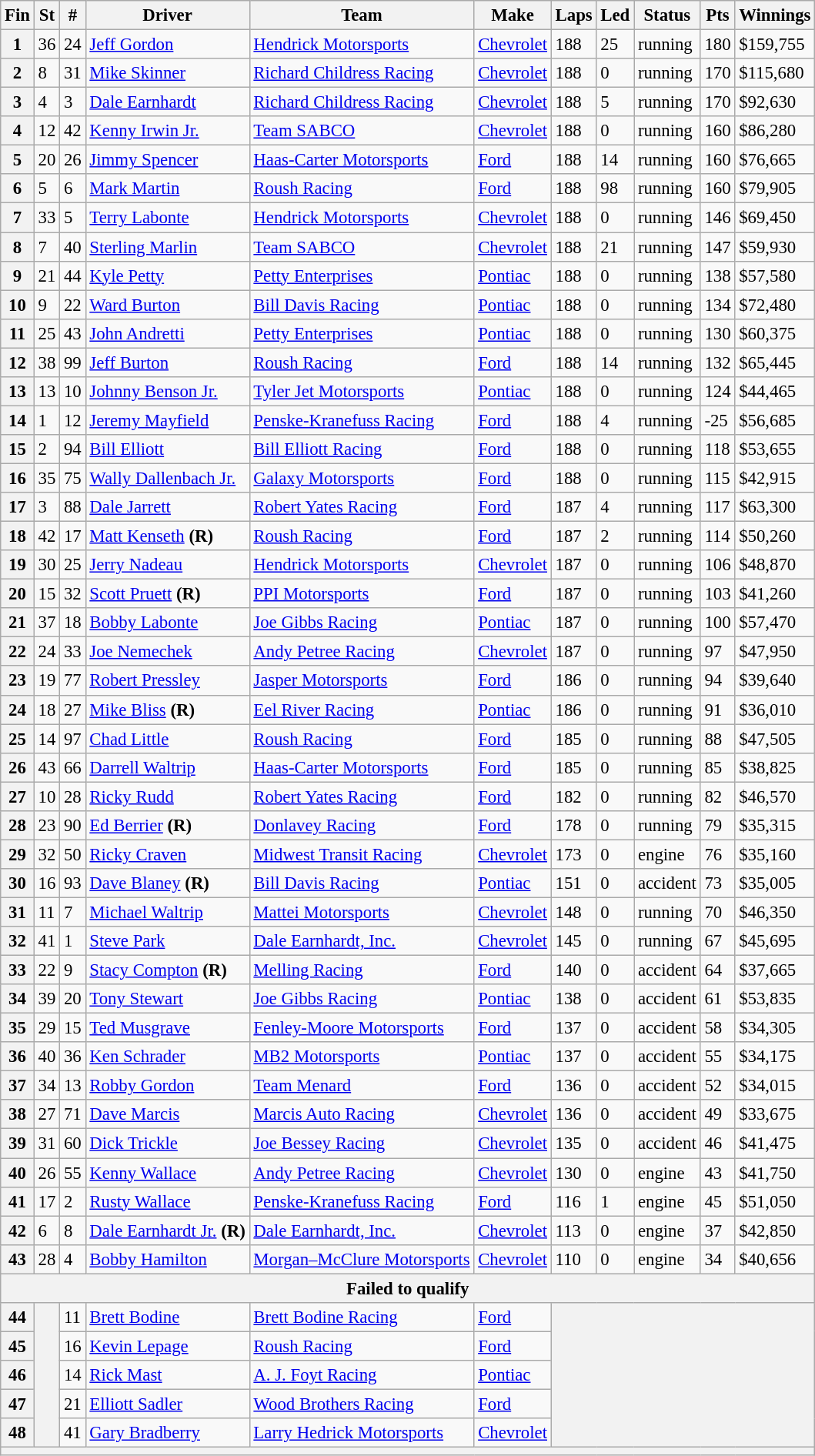<table class="wikitable" style="font-size:95%">
<tr>
<th>Fin</th>
<th>St</th>
<th>#</th>
<th>Driver</th>
<th>Team</th>
<th>Make</th>
<th>Laps</th>
<th>Led</th>
<th>Status</th>
<th>Pts</th>
<th>Winnings</th>
</tr>
<tr>
<th>1</th>
<td>36</td>
<td>24</td>
<td><a href='#'>Jeff Gordon</a></td>
<td><a href='#'>Hendrick Motorsports</a></td>
<td><a href='#'>Chevrolet</a></td>
<td>188</td>
<td>25</td>
<td>running</td>
<td>180</td>
<td>$159,755</td>
</tr>
<tr>
<th>2</th>
<td>8</td>
<td>31</td>
<td><a href='#'>Mike Skinner</a></td>
<td><a href='#'>Richard Childress Racing</a></td>
<td><a href='#'>Chevrolet</a></td>
<td>188</td>
<td>0</td>
<td>running</td>
<td>170</td>
<td>$115,680</td>
</tr>
<tr>
<th>3</th>
<td>4</td>
<td>3</td>
<td><a href='#'>Dale Earnhardt</a></td>
<td><a href='#'>Richard Childress Racing</a></td>
<td><a href='#'>Chevrolet</a></td>
<td>188</td>
<td>5</td>
<td>running</td>
<td>170</td>
<td>$92,630</td>
</tr>
<tr>
<th>4</th>
<td>12</td>
<td>42</td>
<td><a href='#'>Kenny Irwin Jr.</a></td>
<td><a href='#'>Team SABCO</a></td>
<td><a href='#'>Chevrolet</a></td>
<td>188</td>
<td>0</td>
<td>running</td>
<td>160</td>
<td>$86,280</td>
</tr>
<tr>
<th>5</th>
<td>20</td>
<td>26</td>
<td><a href='#'>Jimmy Spencer</a></td>
<td><a href='#'>Haas-Carter Motorsports</a></td>
<td><a href='#'>Ford</a></td>
<td>188</td>
<td>14</td>
<td>running</td>
<td>160</td>
<td>$76,665</td>
</tr>
<tr>
<th>6</th>
<td>5</td>
<td>6</td>
<td><a href='#'>Mark Martin</a></td>
<td><a href='#'>Roush Racing</a></td>
<td><a href='#'>Ford</a></td>
<td>188</td>
<td>98</td>
<td>running</td>
<td>160</td>
<td>$79,905</td>
</tr>
<tr>
<th>7</th>
<td>33</td>
<td>5</td>
<td><a href='#'>Terry Labonte</a></td>
<td><a href='#'>Hendrick Motorsports</a></td>
<td><a href='#'>Chevrolet</a></td>
<td>188</td>
<td>0</td>
<td>running</td>
<td>146</td>
<td>$69,450</td>
</tr>
<tr>
<th>8</th>
<td>7</td>
<td>40</td>
<td><a href='#'>Sterling Marlin</a></td>
<td><a href='#'>Team SABCO</a></td>
<td><a href='#'>Chevrolet</a></td>
<td>188</td>
<td>21</td>
<td>running</td>
<td>147</td>
<td>$59,930</td>
</tr>
<tr>
<th>9</th>
<td>21</td>
<td>44</td>
<td><a href='#'>Kyle Petty</a></td>
<td><a href='#'>Petty Enterprises</a></td>
<td><a href='#'>Pontiac</a></td>
<td>188</td>
<td>0</td>
<td>running</td>
<td>138</td>
<td>$57,580</td>
</tr>
<tr>
<th>10</th>
<td>9</td>
<td>22</td>
<td><a href='#'>Ward Burton</a></td>
<td><a href='#'>Bill Davis Racing</a></td>
<td><a href='#'>Pontiac</a></td>
<td>188</td>
<td>0</td>
<td>running</td>
<td>134</td>
<td>$72,480</td>
</tr>
<tr>
<th>11</th>
<td>25</td>
<td>43</td>
<td><a href='#'>John Andretti</a></td>
<td><a href='#'>Petty Enterprises</a></td>
<td><a href='#'>Pontiac</a></td>
<td>188</td>
<td>0</td>
<td>running</td>
<td>130</td>
<td>$60,375</td>
</tr>
<tr>
<th>12</th>
<td>38</td>
<td>99</td>
<td><a href='#'>Jeff Burton</a></td>
<td><a href='#'>Roush Racing</a></td>
<td><a href='#'>Ford</a></td>
<td>188</td>
<td>14</td>
<td>running</td>
<td>132</td>
<td>$65,445</td>
</tr>
<tr>
<th>13</th>
<td>13</td>
<td>10</td>
<td><a href='#'>Johnny Benson Jr.</a></td>
<td><a href='#'>Tyler Jet Motorsports</a></td>
<td><a href='#'>Pontiac</a></td>
<td>188</td>
<td>0</td>
<td>running</td>
<td>124</td>
<td>$44,465</td>
</tr>
<tr>
<th>14</th>
<td>1</td>
<td>12</td>
<td><a href='#'>Jeremy Mayfield</a></td>
<td><a href='#'>Penske-Kranefuss Racing</a></td>
<td><a href='#'>Ford</a></td>
<td>188</td>
<td>4</td>
<td>running</td>
<td>-25</td>
<td>$56,685</td>
</tr>
<tr>
<th>15</th>
<td>2</td>
<td>94</td>
<td><a href='#'>Bill Elliott</a></td>
<td><a href='#'>Bill Elliott Racing</a></td>
<td><a href='#'>Ford</a></td>
<td>188</td>
<td>0</td>
<td>running</td>
<td>118</td>
<td>$53,655</td>
</tr>
<tr>
<th>16</th>
<td>35</td>
<td>75</td>
<td><a href='#'>Wally Dallenbach Jr.</a></td>
<td><a href='#'>Galaxy Motorsports</a></td>
<td><a href='#'>Ford</a></td>
<td>188</td>
<td>0</td>
<td>running</td>
<td>115</td>
<td>$42,915</td>
</tr>
<tr>
<th>17</th>
<td>3</td>
<td>88</td>
<td><a href='#'>Dale Jarrett</a></td>
<td><a href='#'>Robert Yates Racing</a></td>
<td><a href='#'>Ford</a></td>
<td>187</td>
<td>4</td>
<td>running</td>
<td>117</td>
<td>$63,300</td>
</tr>
<tr>
<th>18</th>
<td>42</td>
<td>17</td>
<td><a href='#'>Matt Kenseth</a> <strong>(R)</strong></td>
<td><a href='#'>Roush Racing</a></td>
<td><a href='#'>Ford</a></td>
<td>187</td>
<td>2</td>
<td>running</td>
<td>114</td>
<td>$50,260</td>
</tr>
<tr>
<th>19</th>
<td>30</td>
<td>25</td>
<td><a href='#'>Jerry Nadeau</a></td>
<td><a href='#'>Hendrick Motorsports</a></td>
<td><a href='#'>Chevrolet</a></td>
<td>187</td>
<td>0</td>
<td>running</td>
<td>106</td>
<td>$48,870</td>
</tr>
<tr>
<th>20</th>
<td>15</td>
<td>32</td>
<td><a href='#'>Scott Pruett</a> <strong>(R)</strong></td>
<td><a href='#'>PPI Motorsports</a></td>
<td><a href='#'>Ford</a></td>
<td>187</td>
<td>0</td>
<td>running</td>
<td>103</td>
<td>$41,260</td>
</tr>
<tr>
<th>21</th>
<td>37</td>
<td>18</td>
<td><a href='#'>Bobby Labonte</a></td>
<td><a href='#'>Joe Gibbs Racing</a></td>
<td><a href='#'>Pontiac</a></td>
<td>187</td>
<td>0</td>
<td>running</td>
<td>100</td>
<td>$57,470</td>
</tr>
<tr>
<th>22</th>
<td>24</td>
<td>33</td>
<td><a href='#'>Joe Nemechek</a></td>
<td><a href='#'>Andy Petree Racing</a></td>
<td><a href='#'>Chevrolet</a></td>
<td>187</td>
<td>0</td>
<td>running</td>
<td>97</td>
<td>$47,950</td>
</tr>
<tr>
<th>23</th>
<td>19</td>
<td>77</td>
<td><a href='#'>Robert Pressley</a></td>
<td><a href='#'>Jasper Motorsports</a></td>
<td><a href='#'>Ford</a></td>
<td>186</td>
<td>0</td>
<td>running</td>
<td>94</td>
<td>$39,640</td>
</tr>
<tr>
<th>24</th>
<td>18</td>
<td>27</td>
<td><a href='#'>Mike Bliss</a> <strong>(R)</strong></td>
<td><a href='#'>Eel River Racing</a></td>
<td><a href='#'>Pontiac</a></td>
<td>186</td>
<td>0</td>
<td>running</td>
<td>91</td>
<td>$36,010</td>
</tr>
<tr>
<th>25</th>
<td>14</td>
<td>97</td>
<td><a href='#'>Chad Little</a></td>
<td><a href='#'>Roush Racing</a></td>
<td><a href='#'>Ford</a></td>
<td>185</td>
<td>0</td>
<td>running</td>
<td>88</td>
<td>$47,505</td>
</tr>
<tr>
<th>26</th>
<td>43</td>
<td>66</td>
<td><a href='#'>Darrell Waltrip</a></td>
<td><a href='#'>Haas-Carter Motorsports</a></td>
<td><a href='#'>Ford</a></td>
<td>185</td>
<td>0</td>
<td>running</td>
<td>85</td>
<td>$38,825</td>
</tr>
<tr>
<th>27</th>
<td>10</td>
<td>28</td>
<td><a href='#'>Ricky Rudd</a></td>
<td><a href='#'>Robert Yates Racing</a></td>
<td><a href='#'>Ford</a></td>
<td>182</td>
<td>0</td>
<td>running</td>
<td>82</td>
<td>$46,570</td>
</tr>
<tr>
<th>28</th>
<td>23</td>
<td>90</td>
<td><a href='#'>Ed Berrier</a> <strong>(R)</strong></td>
<td><a href='#'>Donlavey Racing</a></td>
<td><a href='#'>Ford</a></td>
<td>178</td>
<td>0</td>
<td>running</td>
<td>79</td>
<td>$35,315</td>
</tr>
<tr>
<th>29</th>
<td>32</td>
<td>50</td>
<td><a href='#'>Ricky Craven</a></td>
<td><a href='#'>Midwest Transit Racing</a></td>
<td><a href='#'>Chevrolet</a></td>
<td>173</td>
<td>0</td>
<td>engine</td>
<td>76</td>
<td>$35,160</td>
</tr>
<tr>
<th>30</th>
<td>16</td>
<td>93</td>
<td><a href='#'>Dave Blaney</a> <strong>(R)</strong></td>
<td><a href='#'>Bill Davis Racing</a></td>
<td><a href='#'>Pontiac</a></td>
<td>151</td>
<td>0</td>
<td>accident</td>
<td>73</td>
<td>$35,005</td>
</tr>
<tr>
<th>31</th>
<td>11</td>
<td>7</td>
<td><a href='#'>Michael Waltrip</a></td>
<td><a href='#'>Mattei Motorsports</a></td>
<td><a href='#'>Chevrolet</a></td>
<td>148</td>
<td>0</td>
<td>running</td>
<td>70</td>
<td>$46,350</td>
</tr>
<tr>
<th>32</th>
<td>41</td>
<td>1</td>
<td><a href='#'>Steve Park</a></td>
<td><a href='#'>Dale Earnhardt, Inc.</a></td>
<td><a href='#'>Chevrolet</a></td>
<td>145</td>
<td>0</td>
<td>running</td>
<td>67</td>
<td>$45,695</td>
</tr>
<tr>
<th>33</th>
<td>22</td>
<td>9</td>
<td><a href='#'>Stacy Compton</a> <strong>(R)</strong></td>
<td><a href='#'>Melling Racing</a></td>
<td><a href='#'>Ford</a></td>
<td>140</td>
<td>0</td>
<td>accident</td>
<td>64</td>
<td>$37,665</td>
</tr>
<tr>
<th>34</th>
<td>39</td>
<td>20</td>
<td><a href='#'>Tony Stewart</a></td>
<td><a href='#'>Joe Gibbs Racing</a></td>
<td><a href='#'>Pontiac</a></td>
<td>138</td>
<td>0</td>
<td>accident</td>
<td>61</td>
<td>$53,835</td>
</tr>
<tr>
<th>35</th>
<td>29</td>
<td>15</td>
<td><a href='#'>Ted Musgrave</a></td>
<td><a href='#'>Fenley-Moore Motorsports</a></td>
<td><a href='#'>Ford</a></td>
<td>137</td>
<td>0</td>
<td>accident</td>
<td>58</td>
<td>$34,305</td>
</tr>
<tr>
<th>36</th>
<td>40</td>
<td>36</td>
<td><a href='#'>Ken Schrader</a></td>
<td><a href='#'>MB2 Motorsports</a></td>
<td><a href='#'>Pontiac</a></td>
<td>137</td>
<td>0</td>
<td>accident</td>
<td>55</td>
<td>$34,175</td>
</tr>
<tr>
<th>37</th>
<td>34</td>
<td>13</td>
<td><a href='#'>Robby Gordon</a></td>
<td><a href='#'>Team Menard</a></td>
<td><a href='#'>Ford</a></td>
<td>136</td>
<td>0</td>
<td>accident</td>
<td>52</td>
<td>$34,015</td>
</tr>
<tr>
<th>38</th>
<td>27</td>
<td>71</td>
<td><a href='#'>Dave Marcis</a></td>
<td><a href='#'>Marcis Auto Racing</a></td>
<td><a href='#'>Chevrolet</a></td>
<td>136</td>
<td>0</td>
<td>accident</td>
<td>49</td>
<td>$33,675</td>
</tr>
<tr>
<th>39</th>
<td>31</td>
<td>60</td>
<td><a href='#'>Dick Trickle</a></td>
<td><a href='#'>Joe Bessey Racing</a></td>
<td><a href='#'>Chevrolet</a></td>
<td>135</td>
<td>0</td>
<td>accident</td>
<td>46</td>
<td>$41,475</td>
</tr>
<tr>
<th>40</th>
<td>26</td>
<td>55</td>
<td><a href='#'>Kenny Wallace</a></td>
<td><a href='#'>Andy Petree Racing</a></td>
<td><a href='#'>Chevrolet</a></td>
<td>130</td>
<td>0</td>
<td>engine</td>
<td>43</td>
<td>$41,750</td>
</tr>
<tr>
<th>41</th>
<td>17</td>
<td>2</td>
<td><a href='#'>Rusty Wallace</a></td>
<td><a href='#'>Penske-Kranefuss Racing</a></td>
<td><a href='#'>Ford</a></td>
<td>116</td>
<td>1</td>
<td>engine</td>
<td>45</td>
<td>$51,050</td>
</tr>
<tr>
<th>42</th>
<td>6</td>
<td>8</td>
<td><a href='#'>Dale Earnhardt Jr.</a> <strong>(R)</strong></td>
<td><a href='#'>Dale Earnhardt, Inc.</a></td>
<td><a href='#'>Chevrolet</a></td>
<td>113</td>
<td>0</td>
<td>engine</td>
<td>37</td>
<td>$42,850</td>
</tr>
<tr>
<th>43</th>
<td>28</td>
<td>4</td>
<td><a href='#'>Bobby Hamilton</a></td>
<td><a href='#'>Morgan–McClure Motorsports</a></td>
<td><a href='#'>Chevrolet</a></td>
<td>110</td>
<td>0</td>
<td>engine</td>
<td>34</td>
<td>$40,656</td>
</tr>
<tr>
<th colspan="11">Failed to qualify</th>
</tr>
<tr>
<th>44</th>
<th rowspan="5"></th>
<td>11</td>
<td><a href='#'>Brett Bodine</a></td>
<td><a href='#'>Brett Bodine Racing</a></td>
<td><a href='#'>Ford</a></td>
<th colspan="5" rowspan="5"></th>
</tr>
<tr>
<th>45</th>
<td>16</td>
<td><a href='#'>Kevin Lepage</a></td>
<td><a href='#'>Roush Racing</a></td>
<td><a href='#'>Ford</a></td>
</tr>
<tr>
<th>46</th>
<td>14</td>
<td><a href='#'>Rick Mast</a></td>
<td><a href='#'>A. J. Foyt Racing</a></td>
<td><a href='#'>Pontiac</a></td>
</tr>
<tr>
<th>47</th>
<td>21</td>
<td><a href='#'>Elliott Sadler</a></td>
<td><a href='#'>Wood Brothers Racing</a></td>
<td><a href='#'>Ford</a></td>
</tr>
<tr>
<th>48</th>
<td>41</td>
<td><a href='#'>Gary Bradberry</a></td>
<td><a href='#'>Larry Hedrick Motorsports</a></td>
<td><a href='#'>Chevrolet</a></td>
</tr>
<tr>
<th colspan="11"></th>
</tr>
</table>
